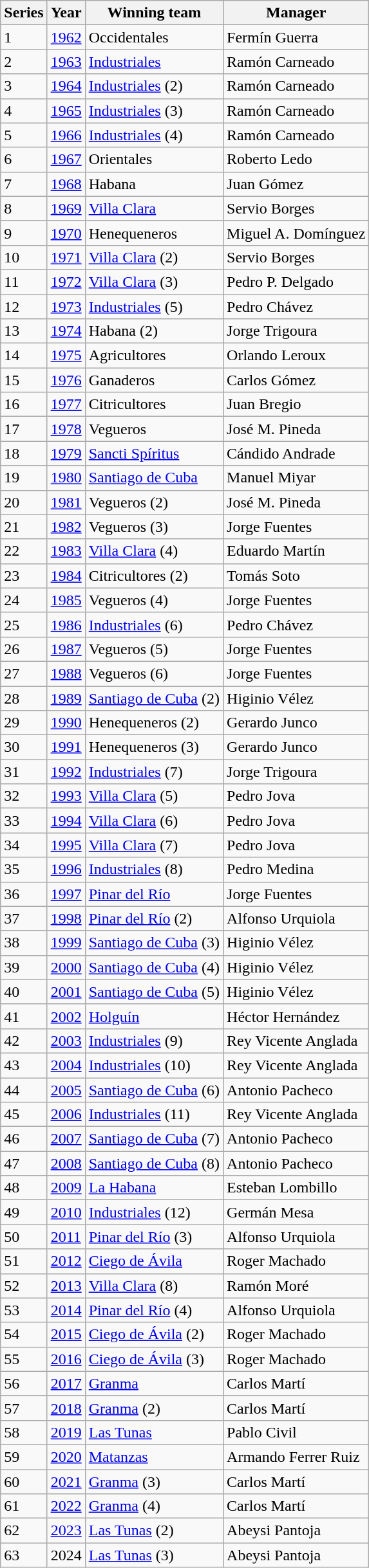<table class="wikitable sortable">
<tr>
<th>Series</th>
<th>Year</th>
<th>Winning team</th>
<th>Manager</th>
</tr>
<tr>
<td>1</td>
<td><a href='#'>1962</a></td>
<td>Occidentales</td>
<td>Fermín Guerra</td>
</tr>
<tr>
<td>2</td>
<td><a href='#'>1963</a></td>
<td><a href='#'>Industriales</a></td>
<td>Ramón Carneado</td>
</tr>
<tr>
<td>3</td>
<td><a href='#'>1964</a></td>
<td><a href='#'>Industriales</a> (2)</td>
<td>Ramón Carneado</td>
</tr>
<tr>
<td>4</td>
<td><a href='#'>1965</a></td>
<td><a href='#'>Industriales</a> (3)</td>
<td>Ramón Carneado</td>
</tr>
<tr>
<td>5</td>
<td><a href='#'>1966</a></td>
<td><a href='#'>Industriales</a> (4)</td>
<td>Ramón Carneado</td>
</tr>
<tr>
<td>6</td>
<td><a href='#'>1967</a></td>
<td>Orientales</td>
<td>Roberto Ledo</td>
</tr>
<tr>
<td>7</td>
<td><a href='#'>1968</a></td>
<td>Habana</td>
<td>Juan Gómez</td>
</tr>
<tr>
<td>8</td>
<td><a href='#'>1969</a></td>
<td><a href='#'>Villa Clara</a></td>
<td>Servio Borges</td>
</tr>
<tr>
<td>9</td>
<td><a href='#'>1970</a></td>
<td>Henequeneros</td>
<td>Miguel A. Domínguez</td>
</tr>
<tr>
<td>10</td>
<td><a href='#'>1971</a></td>
<td><a href='#'>Villa Clara</a> (2)</td>
<td>Servio Borges</td>
</tr>
<tr>
<td>11</td>
<td><a href='#'>1972</a></td>
<td><a href='#'>Villa Clara</a> (3)</td>
<td>Pedro P. Delgado</td>
</tr>
<tr>
<td>12</td>
<td><a href='#'>1973</a></td>
<td><a href='#'>Industriales</a> (5)</td>
<td>Pedro Chávez</td>
</tr>
<tr>
<td>13</td>
<td><a href='#'>1974</a></td>
<td>Habana (2)</td>
<td>Jorge Trigoura</td>
</tr>
<tr>
<td>14</td>
<td><a href='#'>1975</a></td>
<td>Agricultores</td>
<td>Orlando Leroux</td>
</tr>
<tr>
<td>15</td>
<td><a href='#'>1976</a></td>
<td>Ganaderos</td>
<td>Carlos Gómez</td>
</tr>
<tr>
<td>16</td>
<td><a href='#'>1977</a></td>
<td>Citricultores</td>
<td>Juan Bregio</td>
</tr>
<tr>
<td>17</td>
<td><a href='#'>1978</a></td>
<td>Vegueros</td>
<td>José M. Pineda</td>
</tr>
<tr>
<td>18</td>
<td><a href='#'>1979</a></td>
<td><a href='#'>Sancti Spíritus</a></td>
<td>Cándido Andrade</td>
</tr>
<tr>
<td>19</td>
<td><a href='#'>1980</a></td>
<td><a href='#'>Santiago de Cuba</a></td>
<td>Manuel Miyar</td>
</tr>
<tr>
<td>20</td>
<td><a href='#'>1981</a></td>
<td>Vegueros (2)</td>
<td>José M. Pineda</td>
</tr>
<tr>
<td>21</td>
<td><a href='#'>1982</a></td>
<td>Vegueros (3)</td>
<td>Jorge Fuentes</td>
</tr>
<tr>
<td>22</td>
<td><a href='#'>1983</a></td>
<td><a href='#'>Villa Clara</a> (4)</td>
<td>Eduardo Martín</td>
</tr>
<tr>
<td>23</td>
<td><a href='#'>1984</a></td>
<td>Citricultores (2)</td>
<td>Tomás Soto</td>
</tr>
<tr>
<td>24</td>
<td><a href='#'>1985</a></td>
<td>Vegueros (4)</td>
<td>Jorge Fuentes</td>
</tr>
<tr>
<td>25</td>
<td><a href='#'>1986</a></td>
<td><a href='#'>Industriales</a> (6)</td>
<td>Pedro Chávez</td>
</tr>
<tr>
<td>26</td>
<td><a href='#'>1987</a></td>
<td>Vegueros (5)</td>
<td>Jorge Fuentes</td>
</tr>
<tr>
<td>27</td>
<td><a href='#'>1988</a></td>
<td>Vegueros (6)</td>
<td>Jorge Fuentes</td>
</tr>
<tr>
<td>28</td>
<td><a href='#'>1989</a></td>
<td><a href='#'>Santiago de Cuba</a> (2)</td>
<td>Higinio Vélez</td>
</tr>
<tr>
<td>29</td>
<td><a href='#'>1990</a></td>
<td>Henequeneros (2)</td>
<td>Gerardo Junco</td>
</tr>
<tr>
<td>30</td>
<td><a href='#'>1991</a></td>
<td>Henequeneros (3)</td>
<td>Gerardo Junco</td>
</tr>
<tr>
<td>31</td>
<td><a href='#'>1992</a></td>
<td><a href='#'>Industriales</a> (7)</td>
<td>Jorge Trigoura</td>
</tr>
<tr>
<td>32</td>
<td><a href='#'>1993</a></td>
<td><a href='#'>Villa Clara</a> (5)</td>
<td>Pedro Jova</td>
</tr>
<tr>
<td>33</td>
<td><a href='#'>1994</a></td>
<td><a href='#'>Villa Clara</a> (6)</td>
<td>Pedro Jova</td>
</tr>
<tr>
<td>34</td>
<td><a href='#'>1995</a></td>
<td><a href='#'>Villa Clara</a> (7)</td>
<td>Pedro Jova</td>
</tr>
<tr>
<td>35</td>
<td><a href='#'>1996</a></td>
<td><a href='#'>Industriales</a> (8)</td>
<td>Pedro Medina</td>
</tr>
<tr>
<td>36</td>
<td><a href='#'>1997</a></td>
<td><a href='#'>Pinar del Río</a></td>
<td>Jorge Fuentes</td>
</tr>
<tr>
<td>37</td>
<td><a href='#'>1998</a></td>
<td><a href='#'>Pinar del Río</a> (2)</td>
<td>Alfonso Urquiola</td>
</tr>
<tr>
<td>38</td>
<td><a href='#'>1999</a></td>
<td><a href='#'>Santiago de Cuba</a> (3)</td>
<td>Higinio Vélez</td>
</tr>
<tr>
<td>39</td>
<td><a href='#'>2000</a></td>
<td><a href='#'>Santiago de Cuba</a> (4)</td>
<td>Higinio Vélez</td>
</tr>
<tr>
<td>40</td>
<td><a href='#'>2001</a></td>
<td><a href='#'>Santiago de Cuba</a> (5)</td>
<td>Higinio Vélez</td>
</tr>
<tr>
<td>41</td>
<td><a href='#'>2002</a></td>
<td><a href='#'>Holguín</a></td>
<td>Héctor Hernández</td>
</tr>
<tr>
<td>42</td>
<td><a href='#'>2003</a></td>
<td><a href='#'>Industriales</a> (9)</td>
<td>Rey Vicente Anglada</td>
</tr>
<tr>
<td>43</td>
<td><a href='#'>2004</a></td>
<td><a href='#'>Industriales</a> (10)</td>
<td>Rey Vicente Anglada</td>
</tr>
<tr>
<td>44</td>
<td><a href='#'>2005</a></td>
<td><a href='#'>Santiago de Cuba</a> (6)</td>
<td>Antonio Pacheco</td>
</tr>
<tr>
<td>45</td>
<td><a href='#'>2006</a></td>
<td><a href='#'>Industriales</a> (11)</td>
<td>Rey Vicente Anglada</td>
</tr>
<tr>
<td>46</td>
<td><a href='#'>2007</a></td>
<td><a href='#'>Santiago de Cuba</a> (7)</td>
<td>Antonio Pacheco</td>
</tr>
<tr>
<td>47</td>
<td><a href='#'>2008</a></td>
<td><a href='#'>Santiago de Cuba</a> (8)</td>
<td>Antonio Pacheco</td>
</tr>
<tr>
<td>48</td>
<td><a href='#'>2009</a></td>
<td><a href='#'>La Habana</a></td>
<td>Esteban Lombillo</td>
</tr>
<tr>
<td>49</td>
<td><a href='#'>2010</a></td>
<td><a href='#'>Industriales</a> (12)</td>
<td>Germán Mesa</td>
</tr>
<tr>
<td>50</td>
<td><a href='#'>2011</a></td>
<td><a href='#'>Pinar del Río</a> (3)</td>
<td>Alfonso Urquiola</td>
</tr>
<tr>
<td>51</td>
<td><a href='#'>2012</a></td>
<td><a href='#'>Ciego de Ávila</a></td>
<td>Roger Machado</td>
</tr>
<tr>
<td>52</td>
<td><a href='#'>2013</a></td>
<td><a href='#'>Villa Clara</a> (8)</td>
<td>Ramón Moré</td>
</tr>
<tr>
<td>53</td>
<td><a href='#'>2014</a></td>
<td><a href='#'>Pinar del Río</a> (4)</td>
<td>Alfonso Urquiola</td>
</tr>
<tr>
<td>54</td>
<td><a href='#'>2015</a></td>
<td><a href='#'>Ciego de Ávila</a> (2)</td>
<td>Roger Machado</td>
</tr>
<tr>
<td>55</td>
<td><a href='#'>2016</a></td>
<td><a href='#'>Ciego de Ávila</a> (3)</td>
<td>Roger Machado</td>
</tr>
<tr>
<td>56</td>
<td><a href='#'>2017</a></td>
<td><a href='#'>Granma</a></td>
<td>Carlos Martí</td>
</tr>
<tr>
<td>57</td>
<td><a href='#'>2018</a></td>
<td><a href='#'>Granma</a> (2)</td>
<td>Carlos Martí</td>
</tr>
<tr>
<td>58</td>
<td><a href='#'>2019</a></td>
<td><a href='#'>Las Tunas</a></td>
<td>Pablo Civil</td>
</tr>
<tr>
<td>59</td>
<td><a href='#'>2020</a></td>
<td><a href='#'>Matanzas</a></td>
<td>Armando Ferrer Ruiz</td>
</tr>
<tr>
<td>60</td>
<td><a href='#'>2021</a></td>
<td><a href='#'>Granma</a> (3)</td>
<td>Carlos Martí</td>
</tr>
<tr>
<td>61</td>
<td><a href='#'>2022</a></td>
<td><a href='#'>Granma</a> (4)</td>
<td>Carlos Martí</td>
</tr>
<tr>
<td>62</td>
<td><a href='#'>2023</a></td>
<td><a href='#'>Las Tunas</a> (2)</td>
<td>Abeysi Pantoja</td>
</tr>
<tr>
<td>63</td>
<td>2024</td>
<td><a href='#'>Las Tunas</a> (3)</td>
<td>Abeysi Pantoja</td>
</tr>
</table>
